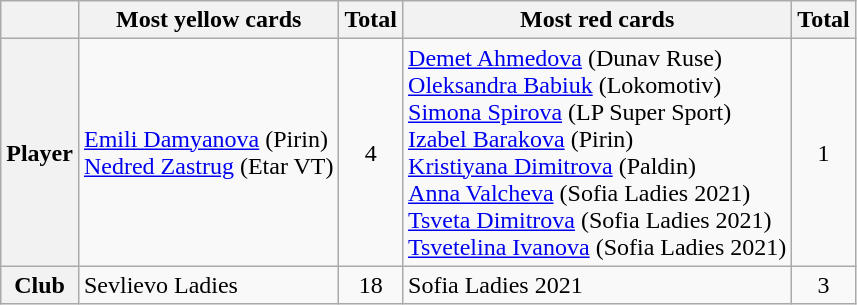<table class="wikitable" style="text-align:center"|->
<tr>
<th></th>
<th> Most yellow cards</th>
<th>Total</th>
<th> Most red cards</th>
<th>Total</th>
</tr>
<tr>
<th>Player</th>
<td align="left"> <a href='#'>Emili Damyanova</a> (Pirin)<br> <a href='#'>Nedred Zastrug</a> (Etar VT)</td>
<td>4</td>
<td align="left"> <a href='#'>Demet Ahmedova</a> (Dunav Ruse)<br> <a href='#'>Oleksandra Babiuk</a> (Lokomotiv)<br> <a href='#'>Simona Spirova</a> (LP Super Sport)<br> <a href='#'>Izabel Barakova</a> (Pirin)<br> <a href='#'>Kristiyana Dimitrova</a> (Paldin)<br> <a href='#'>Anna Valcheva</a> (Sofia Ladies 2021)<br> <a href='#'>Tsveta Dimitrova</a> (Sofia Ladies 2021)<br> <a href='#'>Tsvetelina Ivanova</a> (Sofia Ladies 2021)</td>
<td>1</td>
</tr>
<tr>
<th>Club</th>
<td align="left">Sevlievo Ladies</td>
<td>18</td>
<td align="left">Sofia Ladies 2021</td>
<td>3</td>
</tr>
</table>
